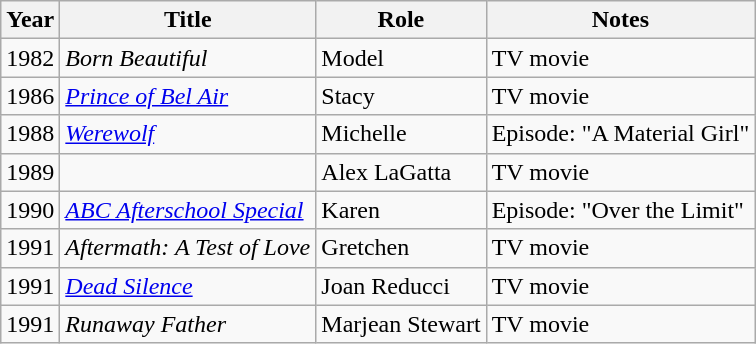<table class="wikitable sortable">
<tr>
<th>Year</th>
<th>Title</th>
<th>Role</th>
<th>Notes</th>
</tr>
<tr>
<td>1982</td>
<td><em>Born Beautiful</em></td>
<td>Model</td>
<td>TV movie</td>
</tr>
<tr>
<td>1986</td>
<td><em><a href='#'>Prince of Bel Air</a></em></td>
<td>Stacy</td>
<td>TV movie</td>
</tr>
<tr>
<td>1988</td>
<td><em><a href='#'>Werewolf</a></em></td>
<td>Michelle</td>
<td>Episode: "A Material Girl"</td>
</tr>
<tr>
<td>1989</td>
<td><em></em></td>
<td>Alex LaGatta</td>
<td>TV movie</td>
</tr>
<tr>
<td>1990</td>
<td><em><a href='#'>ABC Afterschool Special</a></em></td>
<td>Karen</td>
<td>Episode: "Over the Limit"</td>
</tr>
<tr>
<td>1991</td>
<td><em>Aftermath: A Test of Love</em></td>
<td>Gretchen</td>
<td>TV movie</td>
</tr>
<tr>
<td>1991</td>
<td><em><a href='#'>Dead Silence</a></em></td>
<td>Joan Reducci</td>
<td>TV movie</td>
</tr>
<tr>
<td>1991</td>
<td><em>Runaway Father</em></td>
<td>Marjean Stewart</td>
<td>TV movie</td>
</tr>
</table>
